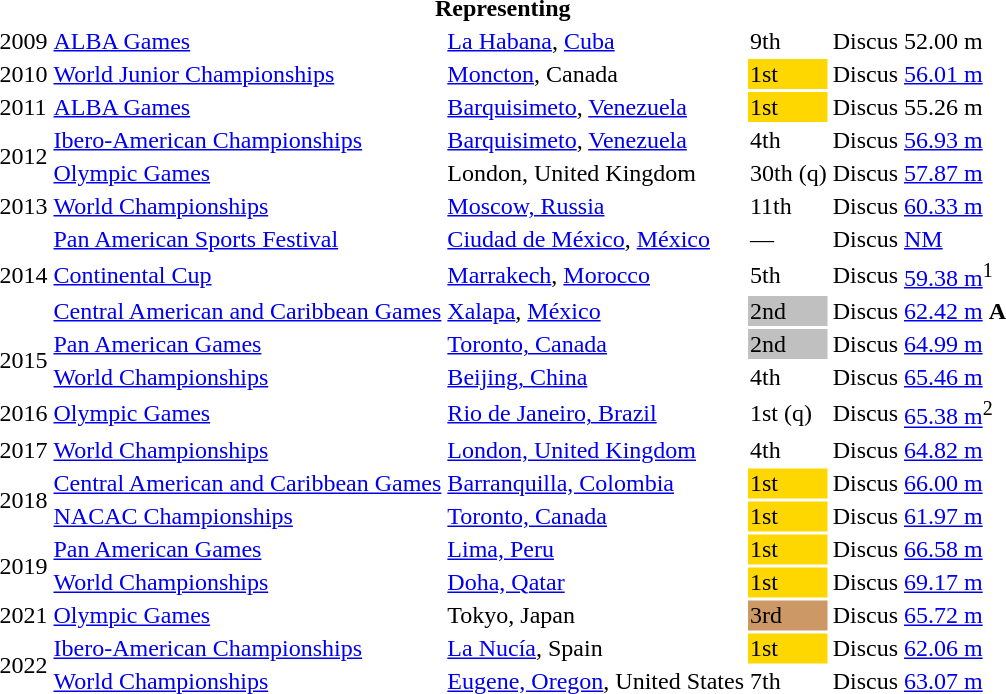<table>
<tr>
<th colspan="6">Representing </th>
</tr>
<tr>
<td>2009</td>
<td><a href='#'>ALBA Games</a></td>
<td><a href='#'>La Habana</a>, <a href='#'>Cuba</a></td>
<td>9th</td>
<td>Discus</td>
<td>52.00 m</td>
</tr>
<tr>
<td>2010</td>
<td><a href='#'>World Junior Championships</a></td>
<td><a href='#'>Moncton</a>, Canada</td>
<td bgcolor=gold>1st</td>
<td>Discus</td>
<td><a href='#'>56.01 m</a></td>
</tr>
<tr>
<td>2011</td>
<td><a href='#'>ALBA Games</a></td>
<td><a href='#'>Barquisimeto</a>, <a href='#'>Venezuela</a></td>
<td bgcolor=gold>1st</td>
<td>Discus</td>
<td>55.26 m</td>
</tr>
<tr>
<td rowspan=2>2012</td>
<td><a href='#'>Ibero-American Championships</a></td>
<td><a href='#'>Barquisimeto</a>, <a href='#'>Venezuela</a></td>
<td>4th</td>
<td>Discus</td>
<td><a href='#'>56.93 m</a></td>
</tr>
<tr>
<td><a href='#'>Olympic Games</a></td>
<td>London, United Kingdom</td>
<td>30th (q)</td>
<td>Discus</td>
<td><a href='#'>57.87 m</a></td>
</tr>
<tr>
<td>2013</td>
<td><a href='#'>World Championships</a></td>
<td><a href='#'>Moscow, Russia</a></td>
<td>11th</td>
<td>Discus</td>
<td><a href='#'>60.33 m</a></td>
</tr>
<tr>
<td rowspan=3>2014</td>
<td><a href='#'>Pan American Sports Festival</a></td>
<td><a href='#'>Ciudad de México</a>, <a href='#'>México</a></td>
<td>—</td>
<td>Discus</td>
<td><a href='#'>NM</a></td>
</tr>
<tr>
<td><a href='#'>Continental Cup</a></td>
<td><a href='#'>Marrakech</a>, <a href='#'>Morocco</a></td>
<td>5th</td>
<td>Discus</td>
<td><a href='#'>59.38 m</a><sup>1</sup></td>
</tr>
<tr>
<td><a href='#'>Central American and Caribbean Games</a></td>
<td><a href='#'>Xalapa</a>, <a href='#'>México</a></td>
<td bgcolor=silver>2nd</td>
<td>Discus</td>
<td><a href='#'>62.42 m</a> <strong>A</strong></td>
</tr>
<tr>
<td rowspan=2>2015</td>
<td><a href='#'>Pan American Games</a></td>
<td><a href='#'>Toronto, Canada</a></td>
<td bgcolor=silver>2nd</td>
<td>Discus</td>
<td><a href='#'>64.99 m</a></td>
</tr>
<tr>
<td><a href='#'>World Championships</a></td>
<td><a href='#'>Beijing, China</a></td>
<td>4th</td>
<td>Discus</td>
<td><a href='#'>65.46 m</a></td>
</tr>
<tr>
<td>2016</td>
<td><a href='#'>Olympic Games</a></td>
<td><a href='#'>Rio de Janeiro, Brazil</a></td>
<td>1st (q)</td>
<td>Discus</td>
<td><a href='#'>65.38 m</a><sup>2</sup></td>
</tr>
<tr>
<td>2017</td>
<td><a href='#'>World Championships</a></td>
<td><a href='#'>London, United Kingdom</a></td>
<td>4th</td>
<td>Discus</td>
<td><a href='#'>64.82 m</a></td>
</tr>
<tr>
<td rowspan=2>2018</td>
<td><a href='#'>Central American and Caribbean Games</a></td>
<td><a href='#'>Barranquilla, Colombia</a></td>
<td bgcolor=gold>1st</td>
<td>Discus</td>
<td><a href='#'>66.00 m</a></td>
</tr>
<tr>
<td><a href='#'>NACAC Championships</a></td>
<td><a href='#'>Toronto, Canada</a></td>
<td bgcolor=gold>1st</td>
<td>Discus</td>
<td><a href='#'>61.97 m</a></td>
</tr>
<tr>
<td rowspan=2>2019</td>
<td><a href='#'>Pan American Games</a></td>
<td><a href='#'>Lima, Peru</a></td>
<td bgcolor=gold>1st</td>
<td>Discus</td>
<td><a href='#'>66.58 m</a></td>
</tr>
<tr>
<td><a href='#'>World Championships</a></td>
<td><a href='#'>Doha, Qatar</a></td>
<td bgcolor=gold>1st</td>
<td>Discus</td>
<td><a href='#'>69.17 m</a></td>
</tr>
<tr>
<td>2021</td>
<td><a href='#'>Olympic Games</a></td>
<td>Tokyo, Japan</td>
<td bgcolor="cc9966">3rd</td>
<td>Discus</td>
<td><a href='#'>65.72 m</a></td>
</tr>
<tr>
<td rowspan=2>2022</td>
<td><a href='#'>Ibero-American Championships</a></td>
<td><a href='#'>La Nucía</a>, Spain</td>
<td bgcolor=gold>1st</td>
<td>Discus</td>
<td><a href='#'>62.06 m</a></td>
</tr>
<tr>
<td><a href='#'>World Championships</a></td>
<td><a href='#'>Eugene, Oregon</a>, United States</td>
<td>7th</td>
<td>Discus</td>
<td><a href='#'>63.07 m</a></td>
</tr>
</table>
